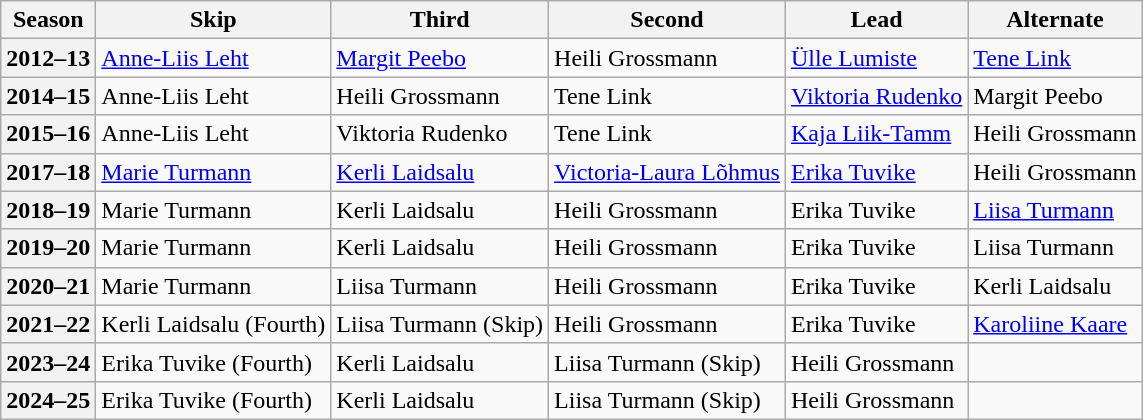<table class="wikitable">
<tr>
<th scope="col">Season</th>
<th scope="col">Skip</th>
<th scope="col">Third</th>
<th scope="col">Second</th>
<th scope="col">Lead</th>
<th scope="col">Alternate</th>
</tr>
<tr>
<th scope="row">2012–13</th>
<td><a href='#'>Anne-Liis Leht</a></td>
<td><a href='#'>Margit Peebo</a></td>
<td>Heili Grossmann</td>
<td><a href='#'>Ülle Lumiste</a></td>
<td><a href='#'>Tene Link</a></td>
</tr>
<tr>
<th scope="row">2014–15</th>
<td>Anne-Liis Leht</td>
<td>Heili Grossmann</td>
<td>Tene Link</td>
<td><a href='#'>Viktoria Rudenko</a></td>
<td>Margit Peebo</td>
</tr>
<tr>
<th scope="row">2015–16</th>
<td>Anne-Liis Leht</td>
<td>Viktoria Rudenko</td>
<td>Tene Link</td>
<td><a href='#'>Kaja Liik-Tamm</a></td>
<td>Heili Grossmann</td>
</tr>
<tr>
<th scope="row">2017–18</th>
<td><a href='#'>Marie Turmann</a></td>
<td><a href='#'>Kerli Laidsalu</a></td>
<td><a href='#'>Victoria-Laura Lõhmus</a></td>
<td><a href='#'>Erika Tuvike</a></td>
<td>Heili Grossmann</td>
</tr>
<tr>
<th scope="row">2018–19</th>
<td>Marie Turmann</td>
<td>Kerli Laidsalu</td>
<td>Heili Grossmann</td>
<td>Erika Tuvike</td>
<td><a href='#'>Liisa Turmann</a></td>
</tr>
<tr>
<th scope="row">2019–20</th>
<td>Marie Turmann</td>
<td>Kerli Laidsalu</td>
<td>Heili Grossmann</td>
<td>Erika Tuvike</td>
<td>Liisa Turmann</td>
</tr>
<tr>
<th scope="row">2020–21</th>
<td>Marie Turmann</td>
<td>Liisa Turmann</td>
<td>Heili Grossmann</td>
<td>Erika Tuvike</td>
<td>Kerli Laidsalu</td>
</tr>
<tr>
<th scope="row">2021–22</th>
<td>Kerli Laidsalu (Fourth)</td>
<td>Liisa Turmann (Skip)</td>
<td>Heili Grossmann</td>
<td>Erika Tuvike</td>
<td><a href='#'>Karoliine Kaare</a></td>
</tr>
<tr>
<th scope="row">2023–24</th>
<td>Erika Tuvike (Fourth)</td>
<td>Kerli Laidsalu</td>
<td>Liisa Turmann (Skip)</td>
<td>Heili Grossmann</td>
<td></td>
</tr>
<tr>
<th scope="row">2024–25</th>
<td>Erika Tuvike (Fourth)</td>
<td>Kerli Laidsalu</td>
<td>Liisa Turmann (Skip)</td>
<td>Heili Grossmann</td>
<td></td>
</tr>
</table>
